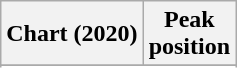<table class="wikitable plainrowheaders">
<tr>
<th>Chart (2020)</th>
<th>Peak<br>position</th>
</tr>
<tr>
</tr>
<tr>
</tr>
<tr>
</tr>
</table>
